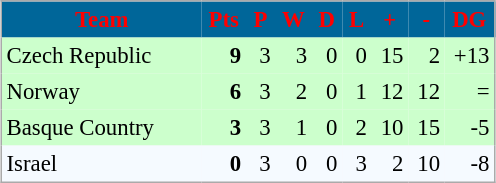<table align=center cellpadding="3" cellspacing="0" style="background: #f9f9f9; border: 1px #aaa solid; border-collapse: collapse; font-size: 95%;" width=330>
<tr bgcolor=#006699 style="color:red;">
<th width=34%>Team</th>
<th width=5%>Pts</th>
<th width=5%>P</th>
<th width=5%>W</th>
<th width=5%>D</th>
<th width=5%>L</th>
<th width=5%>+</th>
<th width=5%>-</th>
<th width=5%>DG</th>
</tr>
<tr align=right bgcolor=#ccffcc>
<td align=left> Czech Republic</td>
<td><strong>9</strong></td>
<td>3</td>
<td>3</td>
<td>0</td>
<td>0</td>
<td>15</td>
<td>2</td>
<td>+13</td>
</tr>
<tr align=right bgcolor=#ccffcc>
<td align=left> Norway</td>
<td><strong>6</strong></td>
<td>3</td>
<td>2</td>
<td>0</td>
<td>1</td>
<td>12</td>
<td>12</td>
<td>=</td>
</tr>
<tr align=right bgcolor=#ccffcc>
<td align=left> Basque Country</td>
<td><strong>3</strong></td>
<td>3</td>
<td>1</td>
<td>0</td>
<td>2</td>
<td>10</td>
<td>15</td>
<td>-5</td>
</tr>
<tr align=right bgcolor=#f5faff>
<td align=left> Israel</td>
<td><strong>0</strong></td>
<td>3</td>
<td>0</td>
<td>0</td>
<td>3</td>
<td>2</td>
<td>10</td>
<td>-8</td>
</tr>
</table>
